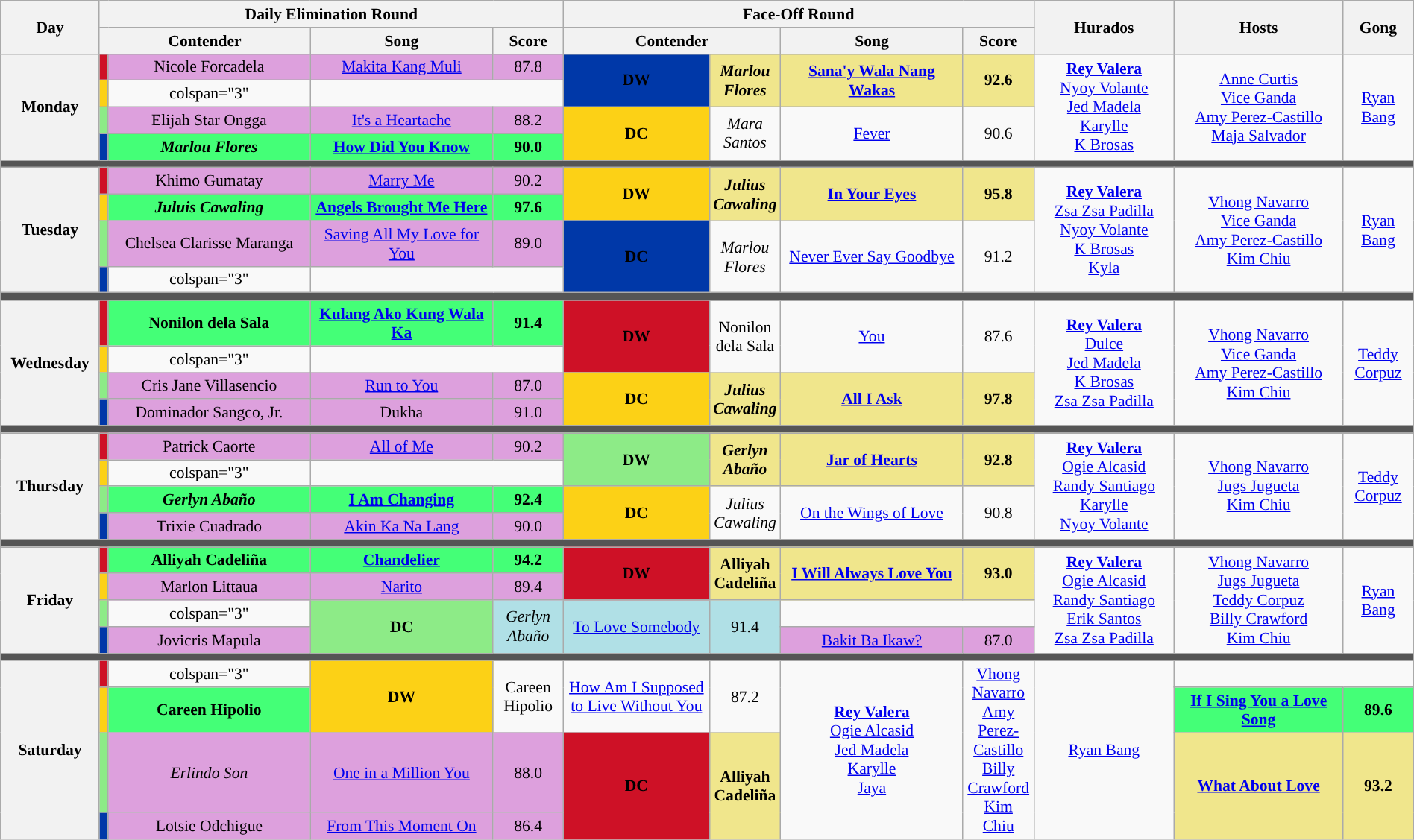<table class="wikitable mw-collapsible mw-collapsed" style="text-align:center; font-size:90%; width:100%;">
<tr>
<th rowspan="2" width="07%">Day</th>
<th colspan="4">Daily Elimination Round</th>
<th colspan="4">Face-Off Round</th>
<th rowspan="2" width="10%">Hurados</th>
<th rowspan="2" width="12%">Hosts</th>
<th rowspan="2" width="05%">Gong</th>
</tr>
<tr>
<th width="15%"  colspan=2>Contender</th>
<th width="13%">Song</th>
<th width="05%">Score</th>
<th width="15%"  colspan=2>Contender</th>
<th width="13%">Song</th>
<th width="05%">Score</th>
</tr>
<tr>
<th rowspan="4">Monday<br><small></small></th>
<th style="background-color:#CE1126;"></th>
<td style="background:Plum;">Nicole Forcadela</td>
<td style="background:Plum;"><a href='#'>Makita Kang Muli</a></td>
<td style="background:Plum;">87.8</td>
<th rowspan="2" style="background-color:#0038A8;">DW</th>
<td rowspan="2" style="background:Khaki;"><strong><em>Marlou Flores</em></strong></td>
<td rowspan="2" style="background:Khaki;"><strong><a href='#'>Sana'y Wala Nang Wakas</a></strong></td>
<td rowspan="2" style="background:Khaki;"><strong>92.6</strong></td>
<td rowspan="4"><strong><a href='#'>Rey Valera</a></strong><br><a href='#'>Nyoy Volante</a><br><a href='#'>Jed Madela</a><br><a href='#'>Karylle</a><br><a href='#'>K Brosas</a></td>
<td rowspan="4"><a href='#'>Anne Curtis</a><br><a href='#'>Vice Ganda</a><br><a href='#'>Amy Perez-Castillo</a><br><a href='#'>Maja Salvador</a></td>
<td rowspan="4"><a href='#'>Ryan Bang</a></td>
</tr>
<tr>
<th style="background-color:#FCD116;"></th>
<td>colspan="3" </td>
</tr>
<tr>
<th style="background-color:#8deb87;"></th>
<td style="background:Plum;">Elijah Star Ongga</td>
<td style="background:Plum;"><a href='#'>It's a Heartache</a></td>
<td style="background:Plum;">88.2</td>
<th rowspan="2" style="background-color:#FCD116;">DC</th>
<td rowspan="2"><em>Mara Santos</em></td>
<td rowspan="2"><a href='#'>Fever</a></td>
<td rowspan="2">90.6</td>
</tr>
<tr>
<th style="background-color:#0038A8;"></th>
<td style="background:#44ff77;"><strong><em>Marlou Flores</em></strong></td>
<td style="background:#44ff77;"><strong><a href='#'>How Did You Know</a></strong></td>
<td style="background:#44ff77;"><strong>90.0</strong></td>
</tr>
<tr>
<th colspan="12" style="background:#555;"></th>
</tr>
<tr>
<th rowspan="4">Tuesday<br><small></small></th>
<th style="background-color:#CE1126;"></th>
<td style="background:Plum;">Khimo Gumatay</td>
<td style="background:Plum;"><a href='#'>Marry Me</a></td>
<td style="background:Plum;">90.2</td>
<th rowspan="2" style="background-color:#FCD116;">DW</th>
<td rowspan="2" style="background:Khaki;"><strong><em>Julius Cawaling</em></strong></td>
<td rowspan="2" style="background:Khaki;"><strong><a href='#'>In Your Eyes</a></strong></td>
<td rowspan="2" style="background:Khaki;"><strong>95.8</strong></td>
<td rowspan="4"><strong><a href='#'>Rey Valera</a></strong><br><a href='#'>Zsa Zsa Padilla</a><br><a href='#'>Nyoy Volante</a><br><a href='#'>K Brosas</a><br><a href='#'>Kyla</a></td>
<td rowspan="4"><a href='#'>Vhong Navarro</a><br><a href='#'>Vice Ganda</a><br><a href='#'>Amy Perez-Castillo</a><br><a href='#'>Kim Chiu</a></td>
<td rowspan="4"><a href='#'>Ryan Bang</a></td>
</tr>
<tr>
<th style="background-color:#FCD116;"></th>
<td style="background:#44ff77;"><strong><em>Juluis Cawaling</em></strong></td>
<td style="background:#44ff77;"><strong><a href='#'>Angels Brought Me Here</a></strong></td>
<td style="background:#44ff77;"><strong>97.6</strong></td>
</tr>
<tr>
<th style="background-color:#8deb87;"></th>
<td style="background:Plum;">Chelsea Clarisse Maranga</td>
<td style="background:Plum;"><a href='#'>Saving All My Love for You</a></td>
<td style="background:Plum;">89.0</td>
<th rowspan="2" style="background-color:#0038A8;">DC</th>
<td rowspan="2"><em>Marlou Flores</em></td>
<td rowspan="2"><a href='#'>Never Ever Say Goodbye</a></td>
<td rowspan="2">91.2</td>
</tr>
<tr>
<th style="background-color:#0038A8;"></th>
<td>colspan="3" </td>
</tr>
<tr>
<th colspan="12" style="background:#555;"></th>
</tr>
<tr>
<th rowspan="4">Wednesday<br><small></small></th>
<th style="background-color:#CE1126;"></th>
<td style="background:#44ff77;"><strong>Nonilon dela Sala</strong></td>
<td style="background:#44ff77;"><strong><a href='#'>Kulang Ako Kung Wala Ka</a></strong></td>
<td style="background:#44ff77;"><strong>91.4</strong></td>
<th rowspan="2" style="background-color:#CE1126;">DW</th>
<td rowspan="2">Nonilon dela Sala</td>
<td rowspan="2"><a href='#'>You</a></td>
<td rowspan="2">87.6</td>
<td rowspan="4"><strong><a href='#'>Rey Valera</a></strong><br><a href='#'>Dulce</a><br><a href='#'>Jed Madela</a><br><a href='#'>K Brosas</a><br><a href='#'>Zsa Zsa Padilla</a></td>
<td rowspan="4"><a href='#'>Vhong Navarro</a><br><a href='#'>Vice Ganda</a><br><a href='#'>Amy Perez-Castillo</a><br><a href='#'>Kim Chiu</a></td>
<td rowspan="4"><a href='#'>Teddy Corpuz</a></td>
</tr>
<tr>
<th style="background-color:#FCD116;"></th>
<td>colspan="3" </td>
</tr>
<tr>
<th style="background-color:#8deb87;"></th>
<td style="background:Plum;">Cris Jane Villasencio</td>
<td style="background:Plum;"><a href='#'>Run to You</a></td>
<td style="background:Plum;">87.0</td>
<th rowspan="2" style="background-color:#FCD116;">DC</th>
<td rowspan="2" style="background:Khaki;"><strong><em>Julius Cawaling</em></strong></td>
<td rowspan="2" style="background:Khaki;"><strong><a href='#'>All I Ask</a></strong></td>
<td rowspan="2" style="background:Khaki;"><strong>97.8</strong></td>
</tr>
<tr>
<th style="background-color:#0038A8;"></th>
<td style="background:Plum;">Dominador Sangco, Jr.</td>
<td style="background:Plum;">Dukha</td>
<td style="background:Plum;">91.0</td>
</tr>
<tr>
<th colspan="12" style="background:#555;"></th>
</tr>
<tr>
<th rowspan="4">Thursday<br><small></small></th>
<th style="background-color:#CE1126;"></th>
<td style="background:Plum;">Patrick Caorte</td>
<td style="background:Plum;"><a href='#'>All of Me</a></td>
<td style="background:Plum;">90.2</td>
<th rowspan="2" style="background-color:#8deb87;">DW</th>
<td rowspan="2" style="background:Khaki;"><strong><em>Gerlyn Abaño</em></strong></td>
<td rowspan="2" style="background:Khaki;"><strong><a href='#'>Jar of Hearts</a></strong></td>
<td rowspan="2" style="background:Khaki;"><strong>92.8</strong></td>
<td rowspan="4"><strong><a href='#'>Rey Valera</a></strong><br><a href='#'>Ogie Alcasid</a><br><a href='#'>Randy Santiago</a><br><a href='#'>Karylle</a><br><a href='#'>Nyoy Volante</a></td>
<td rowspan="4"><a href='#'>Vhong Navarro</a><br><a href='#'>Jugs Jugueta</a><br><a href='#'>Kim Chiu</a></td>
<td rowspan="4"><a href='#'>Teddy Corpuz</a></td>
</tr>
<tr>
<th style="background-color:#FCD116;"></th>
<td>colspan="3" </td>
</tr>
<tr>
<th style="background-color:#8deb87;"></th>
<td style="background:#44ff77;"><strong><em>Gerlyn Abaño</em></strong></td>
<td style="background:#44ff77;"><strong><a href='#'>I Am Changing</a></strong></td>
<td style="background:#44ff77;"><strong>92.4</strong></td>
<th rowspan="2" style="background-color:#FCD116;">DC</th>
<td rowspan="2"><em>Julius Cawaling</em></td>
<td rowspan="2"><a href='#'>On the Wings of Love</a></td>
<td rowspan="2">90.8</td>
</tr>
<tr>
<th style="background-color:#0038A8;"></th>
<td style="background:Plum;">Trixie Cuadrado</td>
<td style="background:Plum;"><a href='#'>Akin Ka Na Lang</a></td>
<td style="background:Plum;">90.0</td>
</tr>
<tr>
<th colspan="12" style="background:#555;"></th>
</tr>
<tr>
<th rowspan="4">Friday<br><small></small></th>
<th style="background-color:#CE1126;"></th>
<td style="background:#44ff77;"><strong>Alliyah Cadeliña</strong></td>
<td style="background:#44ff77;"><strong><a href='#'>Chandelier</a></strong></td>
<td style="background:#44ff77;"><strong>94.2</strong></td>
<th rowspan="2" style="background-color:#CE1126;">DW</th>
<td rowspan="2" style="background:Khaki;"><strong>Alliyah Cadeliña</strong></td>
<td rowspan="2" style="background:Khaki;"><strong><a href='#'>I Will Always Love You</a></strong></td>
<td rowspan="2" style="background:Khaki;"><strong>93.0</strong></td>
<td rowspan="4"><strong><a href='#'>Rey Valera</a></strong><br><a href='#'>Ogie Alcasid</a><br><a href='#'>Randy Santiago</a><br><a href='#'>Erik Santos</a><br><a href='#'>Zsa Zsa Padilla</a></td>
<td rowspan="4"><a href='#'>Vhong Navarro</a><br><a href='#'>Jugs Jugueta</a><br><a href='#'>Teddy Corpuz</a><br><a href='#'>Billy Crawford</a><br><a href='#'>Kim Chiu</a></td>
<td rowspan="4"><a href='#'>Ryan Bang</a></td>
</tr>
<tr>
<th style="background-color:#FCD116;"></th>
<td style="background:Plum;">Marlon Littaua</td>
<td style="background:Plum;"><a href='#'>Narito</a></td>
<td style="background:Plum;">89.4</td>
</tr>
<tr>
<th style="background-color:#8deb87;"></th>
<td>colspan="3" </td>
<th rowspan="2" style="background-color:#8deb87;">DC</th>
<td rowspan="2" style="background:#B0E0E6"><em>Gerlyn Abaño</em></td>
<td rowspan="2" style="background:#B0E0E6"><a href='#'>To Love Somebody</a></td>
<td rowspan="2" style="background:#B0E0E6">91.4</td>
</tr>
<tr>
<th style="background-color:#0038A8;"></th>
<td style="background:Plum;">Jovicris Mapula</td>
<td style="background:Plum;"><a href='#'>Bakit Ba Ikaw?</a></td>
<td style="background:Plum;">87.0</td>
</tr>
<tr>
<th colspan="12" style="background:#555;"></th>
</tr>
<tr>
<th rowspan="4">Saturday<br><small></small></th>
<th style="background-color:#CE1126;"></th>
<td>colspan="3" </td>
<th rowspan="2" style="background-color:#FCD116;">DW</th>
<td rowspan="2">Careen Hipolio</td>
<td rowspan="2"><a href='#'>How Am I Supposed to Live Without You</a></td>
<td rowspan="2">87.2</td>
<td rowspan="4"><strong><a href='#'>Rey Valera</a></strong><br><a href='#'>Ogie Alcasid</a><br><a href='#'>Jed Madela</a><br><a href='#'>Karylle</a><br><a href='#'>Jaya</a></td>
<td rowspan="4"><a href='#'>Vhong Navarro</a><br><a href='#'>Amy Perez-Castillo</a><br><a href='#'>Billy Crawford</a><br><a href='#'>Kim Chiu</a></td>
<td rowspan="4"><a href='#'>Ryan Bang</a></td>
</tr>
<tr>
<th style="background-color:#FCD116;"></th>
<td style="background:#44ff77;"><strong>Careen Hipolio</strong></td>
<td style="background:#44ff77;"><strong><a href='#'>If I Sing You a Love Song</a></strong></td>
<td style="background:#44ff77;"><strong>89.6</strong></td>
</tr>
<tr>
<th style="background-color:#8deb87;"></th>
<td style="background:Plum;"><em>Erlindo Son</em></td>
<td style="background:Plum;"><a href='#'>One in a Million You</a></td>
<td style="background:Plum;">88.0</td>
<th rowspan="2" style="background-color:#CE1126;">DC</th>
<td rowspan="2" style="background:Khaki;"><strong>Alliyah Cadeliña</strong></td>
<td rowspan="2" style="background:Khaki;"><strong><a href='#'>What About Love</a></strong></td>
<td rowspan="2" style="background:Khaki;"><strong>93.2</strong></td>
</tr>
<tr>
<th style="background-color:#0038A8;"></th>
<td style="background:Plum;">Lotsie Odchigue</td>
<td style="background:Plum;"><a href='#'>From This Moment On</a></td>
<td style="background:Plum;">86.4</td>
</tr>
</table>
